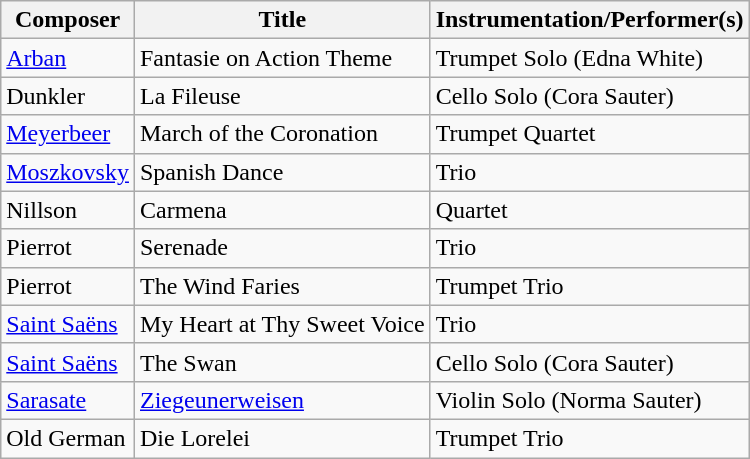<table class="wikitable">
<tr>
<th>Composer</th>
<th>Title</th>
<th>Instrumentation/Performer(s)</th>
</tr>
<tr>
<td><a href='#'>Arban</a></td>
<td>Fantasie on Action Theme</td>
<td>Trumpet Solo (Edna White)</td>
</tr>
<tr>
<td>Dunkler</td>
<td>La Fileuse</td>
<td>Cello Solo (Cora Sauter)</td>
</tr>
<tr>
<td><a href='#'>Meyerbeer</a></td>
<td>March of the Coronation</td>
<td>Trumpet Quartet</td>
</tr>
<tr>
<td><a href='#'>Moszkovsky</a></td>
<td>Spanish Dance</td>
<td>Trio</td>
</tr>
<tr>
<td>Nillson</td>
<td>Carmena</td>
<td>Quartet</td>
</tr>
<tr>
<td>Pierrot</td>
<td>Serenade</td>
<td>Trio</td>
</tr>
<tr>
<td>Pierrot</td>
<td>The Wind Faries</td>
<td>Trumpet Trio</td>
</tr>
<tr>
<td><a href='#'>Saint Saëns</a></td>
<td>My Heart at Thy Sweet Voice</td>
<td>Trio</td>
</tr>
<tr>
<td><a href='#'>Saint Saëns</a></td>
<td>The Swan</td>
<td>Cello Solo (Cora Sauter)</td>
</tr>
<tr>
<td><a href='#'>Sarasate</a></td>
<td><a href='#'>Ziegeunerweisen</a></td>
<td>Violin Solo (Norma Sauter)</td>
</tr>
<tr>
<td>Old German</td>
<td>Die Lorelei</td>
<td>Trumpet Trio</td>
</tr>
</table>
